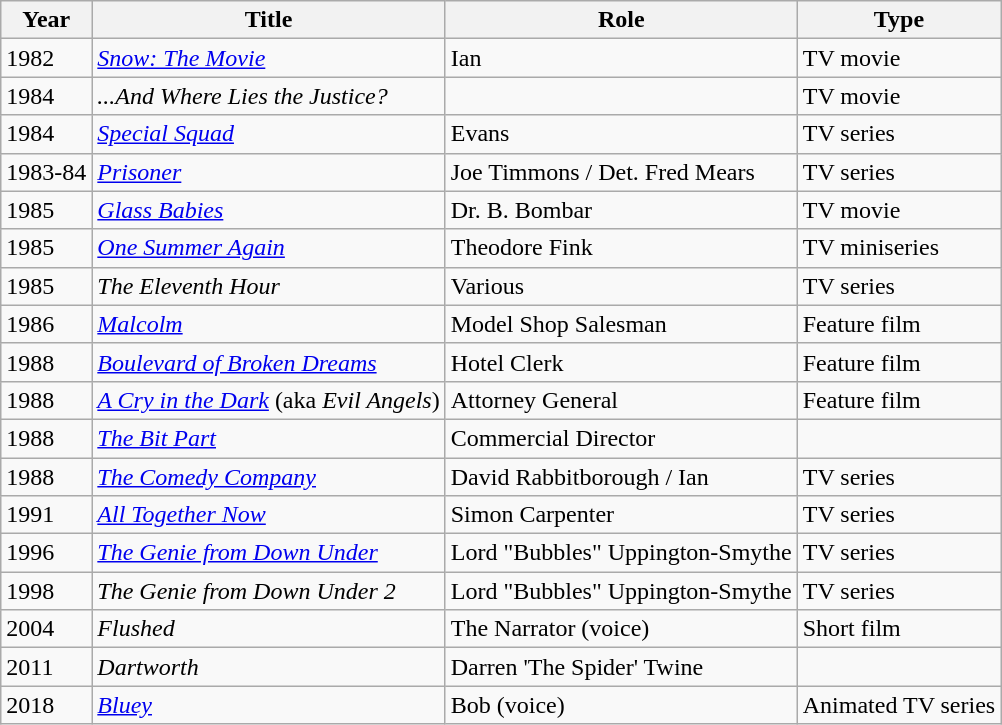<table class="wikitable">
<tr>
<th>Year</th>
<th>Title</th>
<th>Role</th>
<th>Type</th>
</tr>
<tr>
<td>1982</td>
<td><em><a href='#'>Snow: The Movie</a></em></td>
<td>Ian</td>
<td>TV movie</td>
</tr>
<tr>
<td>1984</td>
<td><em>...And Where Lies the Justice?</em></td>
<td></td>
<td>TV movie</td>
</tr>
<tr>
<td>1984</td>
<td><em><a href='#'>Special Squad</a></em></td>
<td>Evans</td>
<td>TV series</td>
</tr>
<tr>
<td>1983-84</td>
<td><em><a href='#'>Prisoner</a></em></td>
<td>Joe Timmons / Det. Fred Mears</td>
<td>TV series</td>
</tr>
<tr>
<td>1985</td>
<td><em><a href='#'>Glass Babies</a></em></td>
<td>Dr. B. Bombar</td>
<td>TV movie</td>
</tr>
<tr>
<td>1985</td>
<td><em><a href='#'>One Summer Again</a></em></td>
<td>Theodore Fink</td>
<td>TV miniseries</td>
</tr>
<tr>
<td>1985</td>
<td><em>The Eleventh Hour</em></td>
<td>Various</td>
<td>TV series</td>
</tr>
<tr>
<td>1986</td>
<td><em><a href='#'>Malcolm</a></em></td>
<td>Model Shop Salesman</td>
<td>Feature film</td>
</tr>
<tr>
<td>1988</td>
<td><em><a href='#'>Boulevard of Broken Dreams</a></em></td>
<td>Hotel Clerk</td>
<td>Feature film</td>
</tr>
<tr>
<td>1988</td>
<td><em><a href='#'>A Cry in the Dark</a></em> (aka <em>Evil Angels</em>)</td>
<td>Attorney General</td>
<td>Feature film</td>
</tr>
<tr>
<td>1988</td>
<td><em><a href='#'>The Bit Part</a></em></td>
<td>Commercial Director</td>
<td></td>
</tr>
<tr>
<td>1988</td>
<td><em><a href='#'>The Comedy Company</a></em></td>
<td>David Rabbitborough / Ian</td>
<td>TV series</td>
</tr>
<tr>
<td>1991</td>
<td><em><a href='#'>All Together Now</a></em></td>
<td>Simon Carpenter</td>
<td>TV series</td>
</tr>
<tr>
<td>1996</td>
<td><em><a href='#'>The Genie from Down Under</a></em></td>
<td>Lord "Bubbles" Uppington-Smythe</td>
<td>TV series</td>
</tr>
<tr>
<td>1998</td>
<td><em>The Genie from Down Under 2</em></td>
<td>Lord "Bubbles" Uppington-Smythe</td>
<td>TV series</td>
</tr>
<tr>
<td>2004</td>
<td><em>Flushed</em></td>
<td>The Narrator (voice)</td>
<td>Short film</td>
</tr>
<tr>
<td>2011</td>
<td><em>Dartworth</em></td>
<td>Darren 'The Spider' Twine</td>
<td></td>
</tr>
<tr>
<td>2018</td>
<td><em><a href='#'>Bluey</a></em></td>
<td>Bob (voice)</td>
<td>Animated TV series</td>
</tr>
</table>
